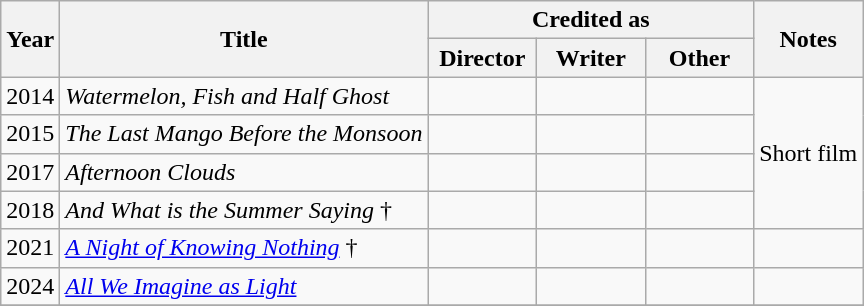<table class="wikitable">
<tr>
<th rowspan="2">Year</th>
<th rowspan="2">Title</th>
<th colspan="3">Credited as</th>
<th rowspan="2">Notes</th>
</tr>
<tr>
<th width=65>Director</th>
<th width=65>Writer</th>
<th width=65>Other</th>
</tr>
<tr>
<td>2014</td>
<td><em>Watermelon, Fish and Half Ghost</em></td>
<td></td>
<td></td>
<td></td>
<td rowspan="4">Short film</td>
</tr>
<tr>
<td>2015</td>
<td><em>The Last Mango Before the Monsoon</em></td>
<td></td>
<td></td>
<td></td>
</tr>
<tr>
<td>2017</td>
<td><em>Afternoon Clouds</em></td>
<td></td>
<td></td>
<td></td>
</tr>
<tr>
<td>2018</td>
<td><em>And What is the Summer Saying</em> †</td>
<td></td>
<td></td>
<td></td>
</tr>
<tr>
<td>2021</td>
<td><em><a href='#'>A Night of Knowing Nothing</a></em> †</td>
<td></td>
<td></td>
<td></td>
<td></td>
</tr>
<tr>
<td>2024</td>
<td><em><a href='#'>All We Imagine as Light</a></em></td>
<td></td>
<td></td>
<td></td>
<td></td>
</tr>
<tr>
</tr>
</table>
